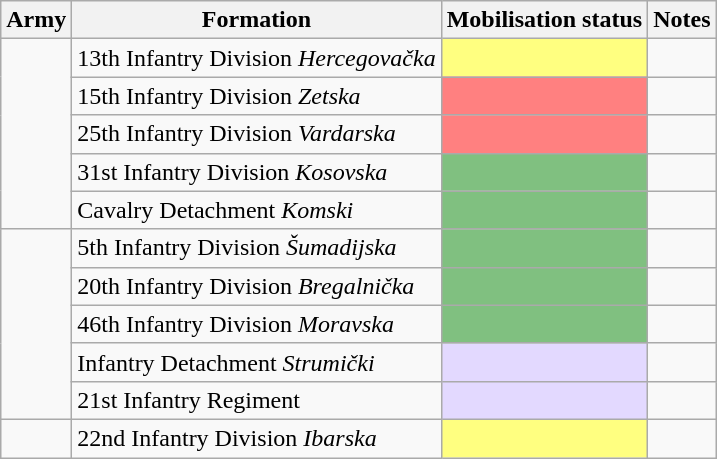<table class="wikitable">
<tr>
<th scope="col">Army</th>
<th scope="col">Formation</th>
<th scope="col">Mobilisation status</th>
<th scope="col">Notes</th>
</tr>
<tr>
<td rowspan=5></td>
<td>13th Infantry Division <em>Hercegovačka</em></td>
<td bgcolor="FFFF80"></td>
<td></td>
</tr>
<tr>
<td>15th Infantry Division <em>Zetska</em></td>
<td bgcolor="FF8080"></td>
<td></td>
</tr>
<tr>
<td>25th Infantry Division <em>Vardarska</em></td>
<td bgcolor="FF8080"></td>
<td></td>
</tr>
<tr>
<td>31st Infantry Division <em>Kosovska</em></td>
<td bgcolor="80C080"></td>
<td></td>
</tr>
<tr>
<td>Cavalry Detachment <em>Komski</em></td>
<td bgcolor="80C080"></td>
<td></td>
</tr>
<tr>
<td rowspan=5></td>
<td>5th Infantry Division <em>Šumadijska</em></td>
<td bgcolor="80C080"></td>
<td></td>
</tr>
<tr>
<td>20th Infantry Division <em>Bregalnička</em></td>
<td bgcolor="80C080"></td>
<td></td>
</tr>
<tr>
<td>46th Infantry Division <em>Moravska</em></td>
<td bgcolor="80C080"></td>
<td></td>
</tr>
<tr>
<td>Infantry Detachment <em>Strumički</em></td>
<td bgcolor="e3d9ff"></td>
<td></td>
</tr>
<tr>
<td>21st Infantry Regiment</td>
<td bgcolor="e3d9ff"></td>
<td></td>
</tr>
<tr>
<td rowspan=1></td>
<td>22nd Infantry Division <em>Ibarska</em></td>
<td bgcolor="FFFF80"></td>
<td></td>
</tr>
</table>
